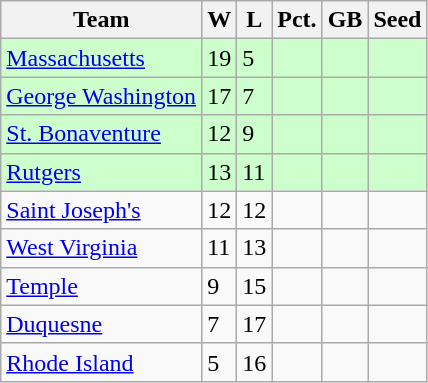<table class=wikitable>
<tr>
<th>Team</th>
<th>W</th>
<th>L</th>
<th>Pct.</th>
<th>GB</th>
<th>Seed</th>
</tr>
<tr bgcolor=#ccffcc>
<td><a href='#'>Massachusetts</a></td>
<td>19</td>
<td>5</td>
<td></td>
<td></td>
<td></td>
</tr>
<tr bgcolor=#ccffcc>
<td><a href='#'>George Washington</a></td>
<td>17</td>
<td>7</td>
<td></td>
<td></td>
<td></td>
</tr>
<tr bgcolor=#ccffcc>
<td><a href='#'>St. Bonaventure</a></td>
<td>12</td>
<td>9</td>
<td></td>
<td></td>
<td></td>
</tr>
<tr bgcolor=#ccffcc>
<td><a href='#'>Rutgers</a></td>
<td>13</td>
<td>11</td>
<td></td>
<td></td>
<td></td>
</tr>
<tr>
<td><a href='#'>Saint Joseph's</a></td>
<td>12</td>
<td>12</td>
<td></td>
<td></td>
<td></td>
</tr>
<tr>
<td><a href='#'>West Virginia</a></td>
<td>11</td>
<td>13</td>
<td></td>
<td></td>
<td></td>
</tr>
<tr>
<td><a href='#'>Temple</a></td>
<td>9</td>
<td>15</td>
<td></td>
<td></td>
<td></td>
</tr>
<tr>
<td><a href='#'>Duquesne</a></td>
<td>7</td>
<td>17</td>
<td></td>
<td></td>
<td></td>
</tr>
<tr>
<td><a href='#'>Rhode Island</a></td>
<td>5</td>
<td>16</td>
<td></td>
<td></td>
<td></td>
</tr>
</table>
